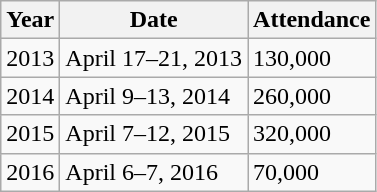<table class="wikitable">
<tr>
<th>Year</th>
<th>Date</th>
<th>Attendance</th>
</tr>
<tr>
<td>2013</td>
<td>April 17–21, 2013</td>
<td>130,000</td>
</tr>
<tr>
<td>2014</td>
<td>April 9–13, 2014</td>
<td>260,000</td>
</tr>
<tr>
<td>2015</td>
<td>April 7–12, 2015</td>
<td>320,000</td>
</tr>
<tr>
<td>2016</td>
<td>April 6–7, 2016</td>
<td>70,000</td>
</tr>
</table>
